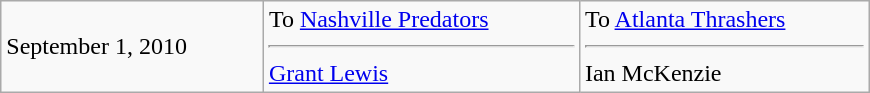<table class="wikitable" style="border:1px solid #999; width:580px;">
<tr>
<td>September 1, 2010</td>
<td valign="top">To <a href='#'>Nashville Predators</a> <hr><a href='#'>Grant Lewis</a></td>
<td valign="top">To <a href='#'>Atlanta Thrashers</a> <hr>Ian McKenzie</td>
</tr>
</table>
